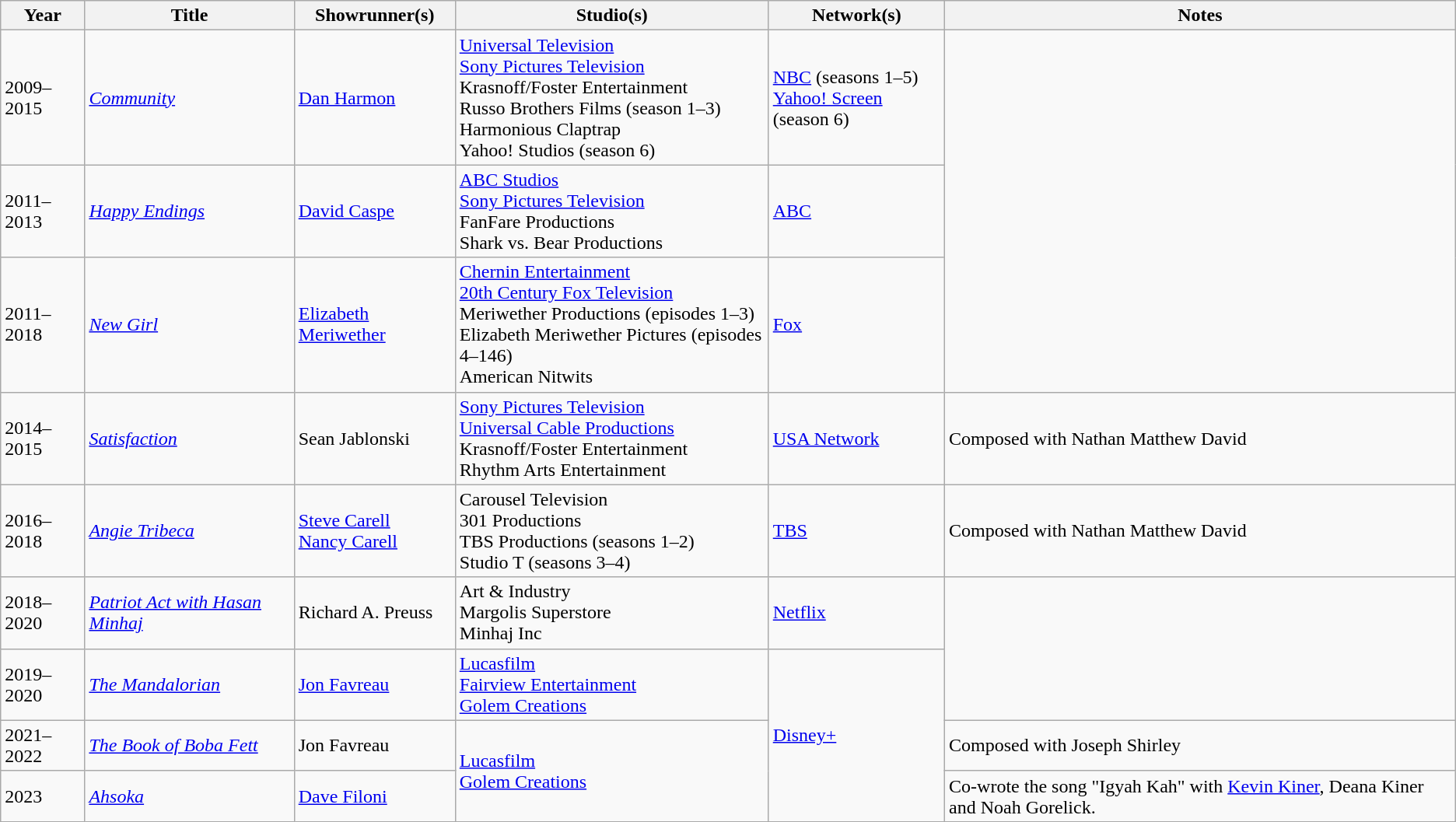<table class="wikitable">
<tr>
<th>Year</th>
<th>Title</th>
<th>Showrunner(s)</th>
<th>Studio(s)</th>
<th>Network(s)</th>
<th>Notes</th>
</tr>
<tr>
<td>2009–2015</td>
<td><em><a href='#'>Community</a></em></td>
<td><a href='#'>Dan Harmon</a></td>
<td><a href='#'>Universal Television</a><br><a href='#'>Sony Pictures Television</a><br>Krasnoff/Foster Entertainment<br>Russo Brothers Films (season 1–3)<br>Harmonious Claptrap<br>Yahoo! Studios (season 6)</td>
<td><a href='#'>NBC</a> (seasons 1–5)<br><a href='#'>Yahoo! Screen</a> (season 6)</td>
<td rowspan=3></td>
</tr>
<tr>
<td>2011–2013</td>
<td><em><a href='#'>Happy Endings</a></em></td>
<td><a href='#'>David Caspe</a></td>
<td><a href='#'>ABC Studios</a><br><a href='#'>Sony Pictures Television</a><br>FanFare Productions<br>Shark vs. Bear Productions</td>
<td><a href='#'>ABC</a></td>
</tr>
<tr>
<td>2011–2018</td>
<td><em><a href='#'>New Girl</a></em></td>
<td><a href='#'>Elizabeth Meriwether</a></td>
<td><a href='#'>Chernin Entertainment</a><br><a href='#'>20th Century Fox Television</a><br>Meriwether Productions (episodes 1–3)<br>Elizabeth Meriwether Pictures (episodes 4–146)<br>American Nitwits</td>
<td><a href='#'>Fox</a></td>
</tr>
<tr>
<td>2014–2015</td>
<td><em><a href='#'>Satisfaction</a></em></td>
<td>Sean Jablonski</td>
<td><a href='#'>Sony Pictures Television</a><br><a href='#'>Universal Cable Productions</a><br>Krasnoff/Foster Entertainment<br>Rhythm Arts Entertainment</td>
<td><a href='#'>USA Network</a></td>
<td>Composed with Nathan Matthew David</td>
</tr>
<tr>
<td>2016–2018</td>
<td><em><a href='#'>Angie Tribeca</a></em></td>
<td><a href='#'>Steve Carell</a><br><a href='#'>Nancy Carell</a></td>
<td>Carousel Television<br>301 Productions<br>TBS Productions (seasons 1–2)<br>Studio T (seasons 3–4)</td>
<td><a href='#'>TBS</a></td>
<td>Composed with Nathan Matthew David</td>
</tr>
<tr>
<td>2018–2020</td>
<td><em><a href='#'>Patriot Act with Hasan Minhaj</a></em></td>
<td>Richard A. Preuss</td>
<td>Art & Industry<br>Margolis Superstore<br>Minhaj Inc</td>
<td><a href='#'>Netflix</a></td>
<td rowspan=2></td>
</tr>
<tr>
<td>2019–2020</td>
<td><em><a href='#'>The Mandalorian</a></em></td>
<td><a href='#'>Jon Favreau</a></td>
<td><a href='#'>Lucasfilm</a><br><a href='#'>Fairview Entertainment</a><br><a href='#'>Golem Creations</a></td>
<td rowspan=3><a href='#'>Disney+</a></td>
</tr>
<tr>
<td>2021–2022</td>
<td><em><a href='#'>The Book of Boba Fett</a></em></td>
<td>Jon Favreau</td>
<td rowspan=2><a href='#'>Lucasfilm</a><br><a href='#'>Golem Creations</a></td>
<td>Composed with Joseph Shirley</td>
</tr>
<tr>
<td>2023</td>
<td><em><a href='#'>Ahsoka</a></em></td>
<td><a href='#'>Dave Filoni</a></td>
<td rowspan=1>Co-wrote the song "Igyah Kah" with <a href='#'>Kevin Kiner</a>, Deana Kiner and Noah Gorelick.</td>
</tr>
</table>
